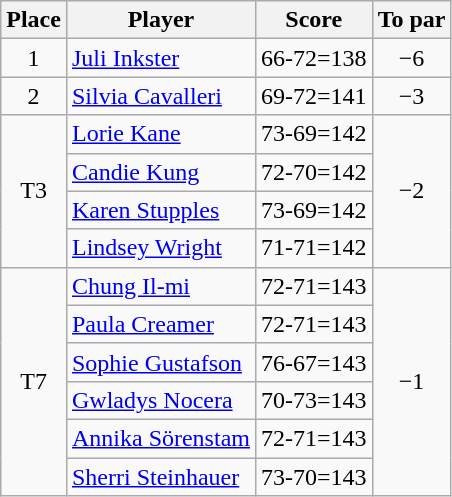<table class="wikitable">
<tr>
<th>Place</th>
<th>Player</th>
<th>Score</th>
<th>To par</th>
</tr>
<tr>
<td align=center>1</td>
<td> <a href='#'>Juli Inkster</a></td>
<td align=center>66-72=138</td>
<td align=center>−6</td>
</tr>
<tr>
<td align=center>2</td>
<td> <a href='#'>Silvia Cavalleri</a></td>
<td align=center>69-72=141</td>
<td align=center>−3</td>
</tr>
<tr>
<td rowspan=4 align=center>T3</td>
<td> <a href='#'>Lorie Kane</a></td>
<td align=center>73-69=142</td>
<td rowspan=4 align=center>−2</td>
</tr>
<tr>
<td> <a href='#'>Candie Kung</a></td>
<td align=center>72-70=142</td>
</tr>
<tr>
<td> <a href='#'>Karen Stupples</a></td>
<td align=center>73-69=142</td>
</tr>
<tr>
<td> <a href='#'>Lindsey Wright</a></td>
<td align=center>71-71=142</td>
</tr>
<tr>
<td rowspan=6 align=center>T7</td>
<td> <a href='#'>Chung Il-mi</a></td>
<td align=center>72-71=143</td>
<td rowspan=6 align=center>−1</td>
</tr>
<tr>
<td> <a href='#'>Paula Creamer</a></td>
<td align=center>72-71=143</td>
</tr>
<tr>
<td> <a href='#'>Sophie Gustafson</a></td>
<td align=center>76-67=143</td>
</tr>
<tr>
<td> <a href='#'>Gwladys Nocera</a></td>
<td align=center>70-73=143</td>
</tr>
<tr>
<td> <a href='#'>Annika Sörenstam</a></td>
<td align=center>72-71=143</td>
</tr>
<tr>
<td> <a href='#'>Sherri Steinhauer</a></td>
<td align=center>73-70=143</td>
</tr>
</table>
